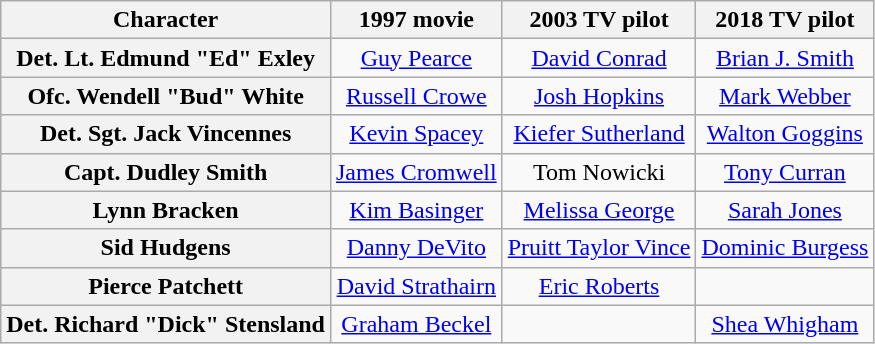<table class="wikitable" style="text-align:center">
<tr>
<th>Character</th>
<th>1997 movie</th>
<th>2003 TV pilot</th>
<th>2018 TV pilot</th>
</tr>
<tr>
<th>Det. Lt. Edmund "Ed" Exley</th>
<td><a href='#'>Guy Pearce</a></td>
<td><a href='#'>David Conrad</a></td>
<td><a href='#'>Brian J. Smith</a></td>
</tr>
<tr>
<th>Ofc. Wendell "Bud" White</th>
<td><a href='#'>Russell Crowe</a></td>
<td><a href='#'>Josh Hopkins</a></td>
<td><a href='#'>Mark Webber</a></td>
</tr>
<tr>
<th>Det. Sgt. Jack Vincennes</th>
<td><a href='#'>Kevin Spacey</a></td>
<td><a href='#'>Kiefer Sutherland</a></td>
<td><a href='#'>Walton Goggins</a></td>
</tr>
<tr>
<th>Capt. Dudley Smith</th>
<td><a href='#'>James Cromwell</a></td>
<td>Tom Nowicki</td>
<td><a href='#'>Tony Curran</a></td>
</tr>
<tr>
<th>Lynn Bracken</th>
<td><a href='#'>Kim Basinger</a></td>
<td><a href='#'>Melissa George</a></td>
<td><a href='#'>Sarah Jones</a></td>
</tr>
<tr>
<th>Sid Hudgens</th>
<td><a href='#'>Danny DeVito</a></td>
<td><a href='#'>Pruitt Taylor Vince</a></td>
<td><a href='#'>Dominic Burgess</a></td>
</tr>
<tr>
<th>Pierce Patchett</th>
<td><a href='#'>David Strathairn</a></td>
<td><a href='#'>Eric Roberts</a></td>
<td></td>
</tr>
<tr>
<th>Det. Richard "Dick" Stensland</th>
<td><a href='#'>Graham Beckel</a></td>
<td></td>
<td><a href='#'>Shea Whigham</a></td>
</tr>
</table>
